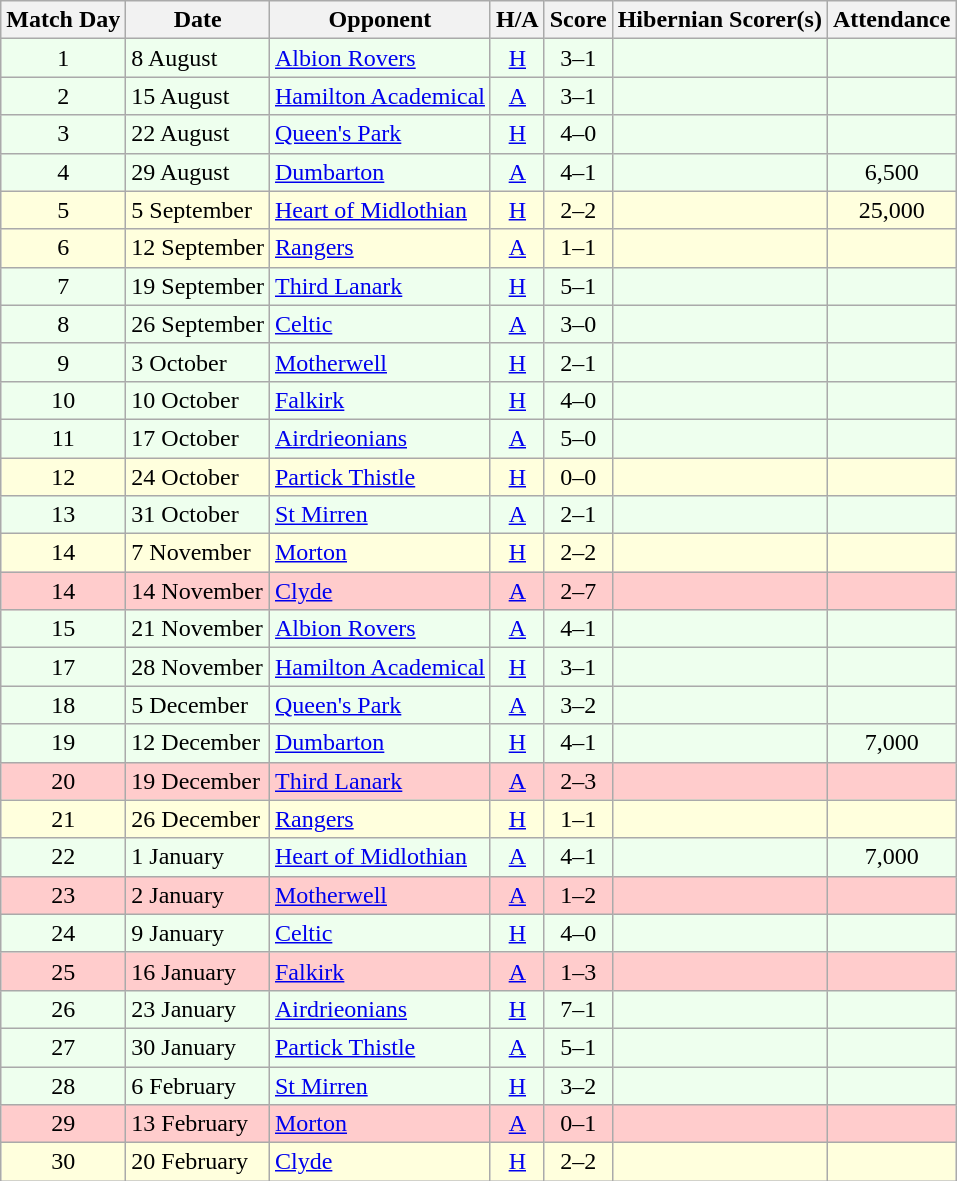<table class="wikitable" style="text-align:center">
<tr>
<th>Match Day</th>
<th>Date</th>
<th>Opponent</th>
<th>H/A</th>
<th>Score</th>
<th>Hibernian Scorer(s)</th>
<th>Attendance</th>
</tr>
<tr bgcolor=#EEFFEE>
<td>1</td>
<td align=left>8 August</td>
<td align=left><a href='#'>Albion Rovers</a></td>
<td><a href='#'>H</a></td>
<td>3–1</td>
<td align=left></td>
<td></td>
</tr>
<tr bgcolor=#EEFFEE>
<td>2</td>
<td align=left>15 August</td>
<td align=left><a href='#'>Hamilton Academical</a></td>
<td><a href='#'>A</a></td>
<td>3–1</td>
<td align=left></td>
<td></td>
</tr>
<tr bgcolor=#EEFFEE>
<td>3</td>
<td align=left>22 August</td>
<td align=left><a href='#'>Queen's Park</a></td>
<td><a href='#'>H</a></td>
<td>4–0</td>
<td align=left></td>
<td></td>
</tr>
<tr bgcolor=#EEFFEE>
<td>4</td>
<td align=left>29 August</td>
<td align=left><a href='#'>Dumbarton</a></td>
<td><a href='#'>A</a></td>
<td>4–1</td>
<td align=left></td>
<td>6,500</td>
</tr>
<tr bgcolor=#FFFFDD>
<td>5</td>
<td align=left>5 September</td>
<td align=left><a href='#'>Heart of Midlothian</a></td>
<td><a href='#'>H</a></td>
<td>2–2</td>
<td align=left></td>
<td>25,000</td>
</tr>
<tr bgcolor=#FFFFDD>
<td>6</td>
<td align=left>12 September</td>
<td align=left><a href='#'>Rangers</a></td>
<td><a href='#'>A</a></td>
<td>1–1</td>
<td align=left></td>
<td></td>
</tr>
<tr bgcolor=#EEFFEE>
<td>7</td>
<td align=left>19 September</td>
<td align=left><a href='#'>Third Lanark</a></td>
<td><a href='#'>H</a></td>
<td>5–1</td>
<td align=left></td>
<td></td>
</tr>
<tr bgcolor=#EEFFEE>
<td>8</td>
<td align=left>26 September</td>
<td align=left><a href='#'>Celtic</a></td>
<td><a href='#'>A</a></td>
<td>3–0</td>
<td align=left></td>
<td></td>
</tr>
<tr bgcolor=#EEFFEE>
<td>9</td>
<td align=left>3 October</td>
<td align=left><a href='#'>Motherwell</a></td>
<td><a href='#'>H</a></td>
<td>2–1</td>
<td align=left></td>
<td></td>
</tr>
<tr bgcolor=#EEFFEE>
<td>10</td>
<td align=left>10 October</td>
<td align=left><a href='#'>Falkirk</a></td>
<td><a href='#'>H</a></td>
<td>4–0</td>
<td align=left></td>
<td></td>
</tr>
<tr bgcolor=#EEFFEE>
<td>11</td>
<td align=left>17 October</td>
<td align=left><a href='#'>Airdrieonians</a></td>
<td><a href='#'>A</a></td>
<td>5–0</td>
<td align=left></td>
<td></td>
</tr>
<tr bgcolor=#FFFFDD>
<td>12</td>
<td align=left>24 October</td>
<td align=left><a href='#'>Partick Thistle</a></td>
<td><a href='#'>H</a></td>
<td>0–0</td>
<td align=left></td>
<td></td>
</tr>
<tr bgcolor=#EEFFEE>
<td>13</td>
<td align=left>31 October</td>
<td align=left><a href='#'>St Mirren</a></td>
<td><a href='#'>A</a></td>
<td>2–1</td>
<td align=left></td>
<td></td>
</tr>
<tr bgcolor=#FFFFDD>
<td>14</td>
<td align=left>7 November</td>
<td align=left><a href='#'>Morton</a></td>
<td><a href='#'>H</a></td>
<td>2–2</td>
<td align=left></td>
<td></td>
</tr>
<tr bgcolor=#FFCCCC>
<td>14</td>
<td align=left>14 November</td>
<td align=left><a href='#'>Clyde</a></td>
<td><a href='#'>A</a></td>
<td>2–7</td>
<td align=left></td>
<td></td>
</tr>
<tr bgcolor=#EEFFEE>
<td>15</td>
<td align=left>21 November</td>
<td align=left><a href='#'>Albion Rovers</a></td>
<td><a href='#'>A</a></td>
<td>4–1</td>
<td align=left></td>
<td></td>
</tr>
<tr bgcolor=#EEFFEE>
<td>17</td>
<td align=left>28 November</td>
<td align=left><a href='#'>Hamilton Academical</a></td>
<td><a href='#'>H</a></td>
<td>3–1</td>
<td align=left></td>
<td></td>
</tr>
<tr bgcolor=#EEFFEE>
<td>18</td>
<td align=left>5 December</td>
<td align=left><a href='#'>Queen's Park</a></td>
<td><a href='#'>A</a></td>
<td>3–2</td>
<td align=left></td>
<td></td>
</tr>
<tr bgcolor=#EEFFEE>
<td>19</td>
<td align=left>12 December</td>
<td align=left><a href='#'>Dumbarton</a></td>
<td><a href='#'>H</a></td>
<td>4–1</td>
<td align=left></td>
<td>7,000</td>
</tr>
<tr bgcolor=#FFCCCC>
<td>20</td>
<td align=left>19 December</td>
<td align=left><a href='#'>Third Lanark</a></td>
<td><a href='#'>A</a></td>
<td>2–3</td>
<td align=left></td>
<td></td>
</tr>
<tr bgcolor=#FFFFDD>
<td>21</td>
<td align=left>26 December</td>
<td align=left><a href='#'>Rangers</a></td>
<td><a href='#'>H</a></td>
<td>1–1</td>
<td align=left></td>
<td></td>
</tr>
<tr bgcolor=#EEFFEE>
<td>22</td>
<td align=left>1 January</td>
<td align=left><a href='#'>Heart of Midlothian</a></td>
<td><a href='#'>A</a></td>
<td>4–1</td>
<td align=left></td>
<td>7,000</td>
</tr>
<tr bgcolor=#FFCCCC>
<td>23</td>
<td align=left>2 January</td>
<td align=left><a href='#'>Motherwell</a></td>
<td><a href='#'>A</a></td>
<td>1–2</td>
<td align=left></td>
<td></td>
</tr>
<tr bgcolor=#EEFFEE>
<td>24</td>
<td align=left>9 January</td>
<td align=left><a href='#'>Celtic</a></td>
<td><a href='#'>H</a></td>
<td>4–0</td>
<td align=left></td>
<td></td>
</tr>
<tr bgcolor=#FFCCCC>
<td>25</td>
<td align=left>16 January</td>
<td align=left><a href='#'>Falkirk</a></td>
<td><a href='#'>A</a></td>
<td>1–3</td>
<td align=left></td>
<td></td>
</tr>
<tr bgcolor=#EEFFEE>
<td>26</td>
<td align=left>23 January</td>
<td align=left><a href='#'>Airdrieonians</a></td>
<td><a href='#'>H</a></td>
<td>7–1</td>
<td align=left></td>
<td></td>
</tr>
<tr bgcolor=#EEFFEE>
<td>27</td>
<td align=left>30 January</td>
<td align=left><a href='#'>Partick Thistle</a></td>
<td><a href='#'>A</a></td>
<td>5–1</td>
<td align=left></td>
<td></td>
</tr>
<tr bgcolor=#EEFFEE>
<td>28</td>
<td align=left>6 February</td>
<td align=left><a href='#'>St Mirren</a></td>
<td><a href='#'>H</a></td>
<td>3–2</td>
<td align=left></td>
<td></td>
</tr>
<tr bgcolor=#FFCCCC>
<td>29</td>
<td align=left>13 February</td>
<td align=left><a href='#'>Morton</a></td>
<td><a href='#'>A</a></td>
<td>0–1</td>
<td align=left></td>
<td></td>
</tr>
<tr bgcolor=#FFFFDD>
<td>30</td>
<td align=left>20 February</td>
<td align=left><a href='#'>Clyde</a></td>
<td><a href='#'>H</a></td>
<td>2–2</td>
<td align=left></td>
<td></td>
</tr>
</table>
